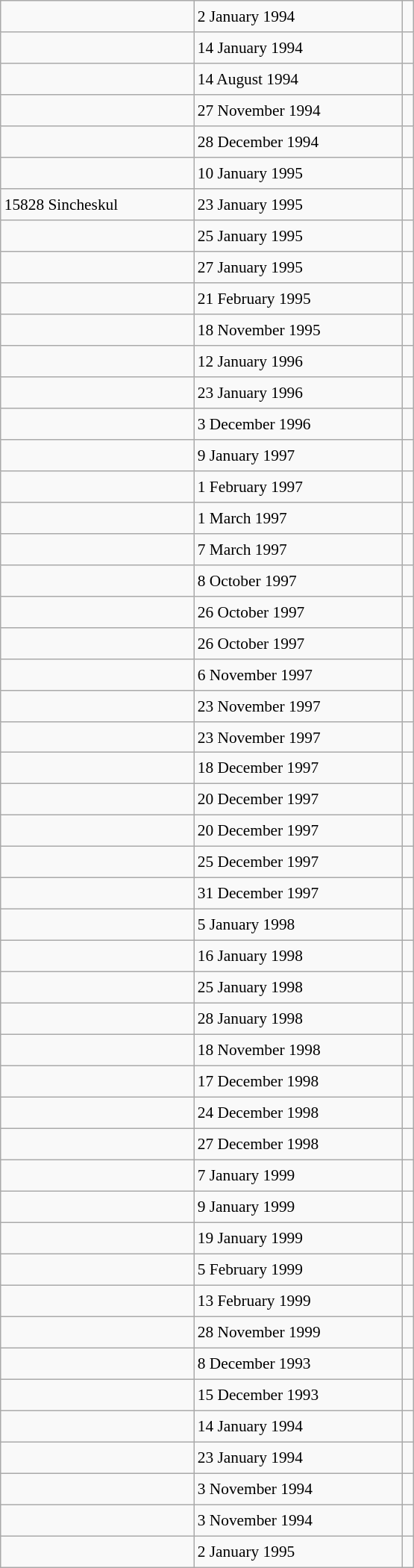<table class="wikitable" style="font-size: 89%; float: left; width: 26em; margin-right: 1em; height: 1400px">
<tr>
<td></td>
<td>2 January 1994</td>
<td></td>
</tr>
<tr>
<td></td>
<td>14 January 1994</td>
<td></td>
</tr>
<tr>
<td></td>
<td>14 August 1994</td>
<td></td>
</tr>
<tr>
<td></td>
<td>27 November 1994</td>
<td></td>
</tr>
<tr>
<td></td>
<td>28 December 1994</td>
<td></td>
</tr>
<tr>
<td></td>
<td>10 January 1995</td>
<td></td>
</tr>
<tr>
<td>15828 Sincheskul</td>
<td>23 January 1995</td>
<td></td>
</tr>
<tr>
<td></td>
<td>25 January 1995</td>
<td></td>
</tr>
<tr>
<td></td>
<td>27 January 1995</td>
<td></td>
</tr>
<tr>
<td></td>
<td>21 February 1995</td>
<td></td>
</tr>
<tr>
<td></td>
<td>18 November 1995</td>
<td></td>
</tr>
<tr>
<td></td>
<td>12 January 1996</td>
<td></td>
</tr>
<tr>
<td></td>
<td>23 January 1996</td>
<td></td>
</tr>
<tr>
<td></td>
<td>3 December 1996</td>
<td></td>
</tr>
<tr>
<td></td>
<td>9 January 1997</td>
<td></td>
</tr>
<tr>
<td></td>
<td>1 February 1997</td>
<td></td>
</tr>
<tr>
<td></td>
<td>1 March 1997</td>
<td></td>
</tr>
<tr>
<td></td>
<td>7 March 1997</td>
<td></td>
</tr>
<tr>
<td></td>
<td>8 October 1997</td>
<td></td>
</tr>
<tr>
<td></td>
<td>26 October 1997</td>
<td></td>
</tr>
<tr>
<td></td>
<td>26 October 1997</td>
<td></td>
</tr>
<tr>
<td></td>
<td>6 November 1997</td>
<td></td>
</tr>
<tr>
<td></td>
<td>23 November 1997</td>
<td></td>
</tr>
<tr>
<td></td>
<td>23 November 1997</td>
<td></td>
</tr>
<tr>
<td></td>
<td>18 December 1997</td>
<td></td>
</tr>
<tr>
<td></td>
<td>20 December 1997</td>
<td></td>
</tr>
<tr>
<td></td>
<td>20 December 1997</td>
<td></td>
</tr>
<tr>
<td></td>
<td>25 December 1997</td>
<td></td>
</tr>
<tr>
<td></td>
<td>31 December 1997</td>
<td></td>
</tr>
<tr>
<td></td>
<td>5 January 1998</td>
<td></td>
</tr>
<tr>
<td></td>
<td>16 January 1998</td>
<td></td>
</tr>
<tr>
<td></td>
<td>25 January 1998</td>
<td></td>
</tr>
<tr>
<td></td>
<td>28 January 1998</td>
<td></td>
</tr>
<tr>
<td></td>
<td>18 November 1998</td>
<td></td>
</tr>
<tr>
<td></td>
<td>17 December 1998</td>
<td></td>
</tr>
<tr>
<td></td>
<td>24 December 1998</td>
<td></td>
</tr>
<tr>
<td></td>
<td>27 December 1998</td>
<td></td>
</tr>
<tr>
<td></td>
<td>7 January 1999</td>
<td></td>
</tr>
<tr>
<td></td>
<td>9 January 1999</td>
<td></td>
</tr>
<tr>
<td></td>
<td>19 January 1999</td>
<td></td>
</tr>
<tr>
<td></td>
<td>5 February 1999</td>
<td></td>
</tr>
<tr>
<td></td>
<td>13 February 1999</td>
<td></td>
</tr>
<tr>
<td></td>
<td>28 November 1999</td>
<td></td>
</tr>
<tr>
<td></td>
<td>8 December 1993</td>
<td></td>
</tr>
<tr>
<td></td>
<td>15 December 1993</td>
<td></td>
</tr>
<tr>
<td></td>
<td>14 January 1994</td>
<td></td>
</tr>
<tr>
<td></td>
<td>23 January 1994</td>
<td></td>
</tr>
<tr>
<td></td>
<td>3 November 1994</td>
<td></td>
</tr>
<tr>
<td></td>
<td>3 November 1994</td>
<td></td>
</tr>
<tr>
<td></td>
<td>2 January 1995</td>
<td></td>
</tr>
</table>
